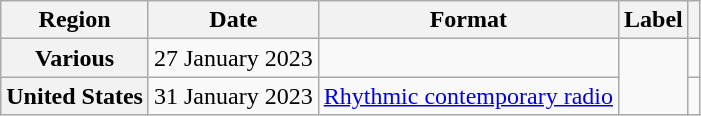<table class="wikitable plainrowheaders">
<tr>
<th scope="col">Region</th>
<th scope="col">Date</th>
<th scope="col">Format</th>
<th scope="col">Label</th>
<th scope="col"></th>
</tr>
<tr>
<th scope="row">Various</th>
<td>27 January 2023</td>
<td></td>
<td rowspan="2"></td>
<td style="text-align:center"></td>
</tr>
<tr>
<th scope="row">United States</th>
<td>31 January 2023</td>
<td><a href='#'>Rhythmic contemporary radio</a></td>
<td style="text-align:center"></td>
</tr>
</table>
